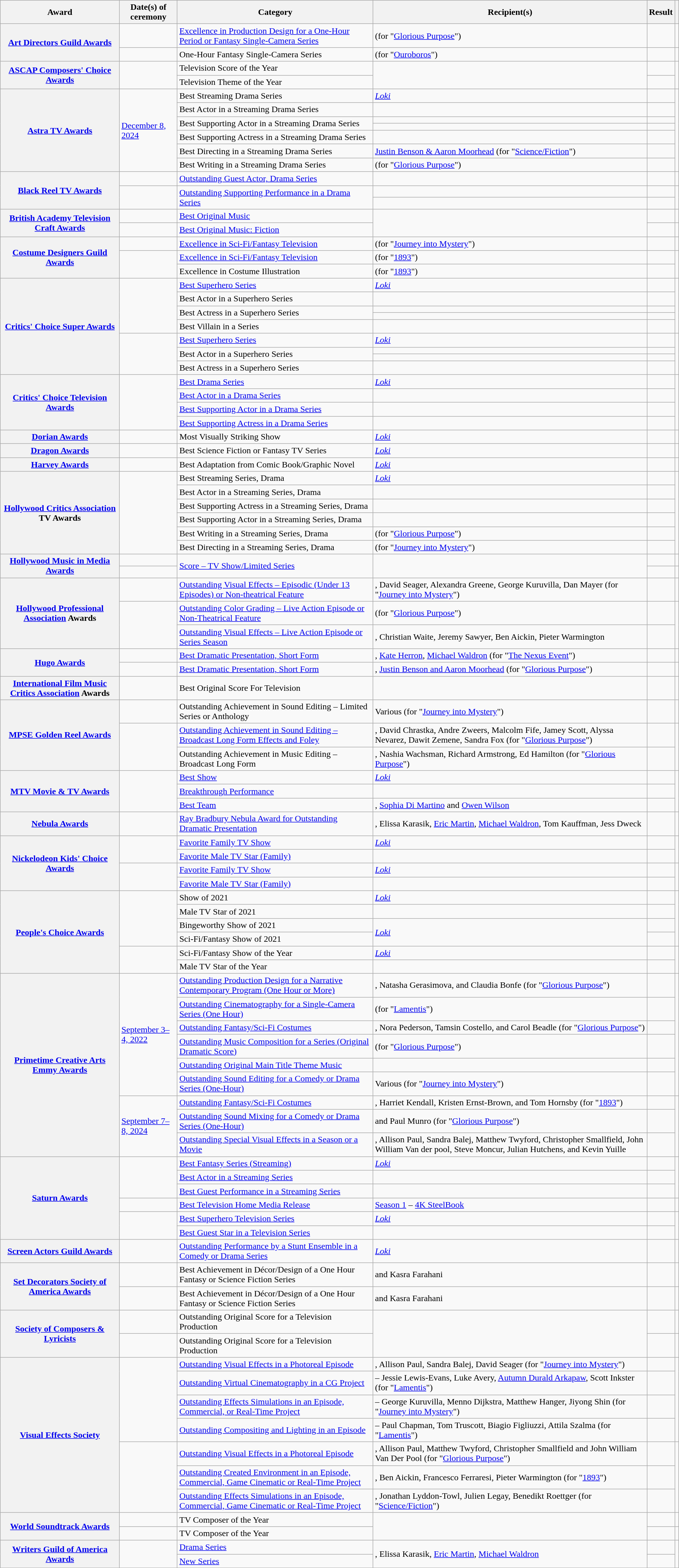<table class="wikitable plainrowheaders sortable">
<tr>
<th scope="col">Award</th>
<th scope="col">Date(s) of ceremony</th>
<th scope="col">Category</th>
<th scope="col">Recipient(s)</th>
<th scope="col">Result</th>
<th scope="col" class="unsortable"></th>
</tr>
<tr>
<th rowspan="2" scope="rowgroup" style="text-align: center;"><a href='#'>Art Directors Guild Awards</a></th>
<td><a href='#'></a></td>
<td><a href='#'>Excellence in Production Design for a One-Hour Period or Fantasy Single-Camera Series</a></td>
<td> (for "<a href='#'>Glorious Purpose</a>")</td>
<td></td>
<td style="text-align:center;"></td>
</tr>
<tr>
<td><a href='#'></a></td>
<td>One-Hour Fantasy Single-Camera Series</td>
<td> (for "<a href='#'>Ouroboros</a>")</td>
<td></td>
<td style="text-align:center;"></td>
</tr>
<tr>
<th rowspan="2" scope="rowgroup" style="text-align:center;"><a href='#'>ASCAP Composers' Choice Awards</a></th>
<td rowspan="2"></td>
<td>Television Score of the Year</td>
<td rowspan="2"></td>
<td></td>
<td rowspan="2" style="text-align:center;"></td>
</tr>
<tr>
<td>Television Theme of the Year</td>
<td></td>
</tr>
<tr>
<th rowspan="7" scope="rowgroup" style="text-align:center;"><a href='#'>Astra TV Awards</a></th>
<td rowspan="7"><a href='#'>December 8, 2024</a></td>
<td>Best Streaming Drama Series</td>
<td><em><a href='#'>Loki</a></em></td>
<td></td>
<td rowspan="7" style="text-align:center;"></td>
</tr>
<tr>
<td>Best Actor in a Streaming Drama Series</td>
<td></td>
<td></td>
</tr>
<tr>
<td rowspan="2">Best Supporting Actor in a Streaming Drama Series</td>
<td></td>
<td></td>
</tr>
<tr>
<td></td>
<td></td>
</tr>
<tr>
<td>Best Supporting Actress in a Streaming Drama Series</td>
<td></td>
<td></td>
</tr>
<tr>
<td>Best Directing in a Streaming Drama Series</td>
<td data-sort-value="Benson, Justin and Moorhead, Aaron"><a href='#'>Justin Benson & Aaron Moorhead</a> (for "<a href='#'>Science/Fiction</a>")</td>
<td></td>
</tr>
<tr>
<td>Best Writing in a Streaming Drama Series</td>
<td> (for "<a href='#'>Glorious Purpose</a>")</td>
<td></td>
</tr>
<tr>
<th rowspan="3" scope="rowgroup"  style="text-align:center;"><a href='#'>Black Reel TV Awards</a></th>
<td><a href='#'></a></td>
<td><a href='#'>Outstanding Guest Actor, Drama Series</a></td>
<td></td>
<td></td>
<td style="text-align:center;"></td>
</tr>
<tr>
<td rowspan="2"><a href='#'></a></td>
<td rowspan="2"><a href='#'>Outstanding Supporting Performance in a Drama Series</a></td>
<td></td>
<td></td>
<td rowspan="2" style="text-align:center;"></td>
</tr>
<tr>
<td></td>
<td></td>
</tr>
<tr>
<th rowspan="2" scope="rowgroup" style="text-align:center;"><a href='#'>British Academy Television Craft Awards</a></th>
<td><a href='#'></a></td>
<td><a href='#'>Best Original Music</a></td>
<td rowspan="2"></td>
<td></td>
<td style="text-align:center;"></td>
</tr>
<tr>
<td><a href='#'></a></td>
<td><a href='#'>Best Original Music: Fiction</a></td>
<td></td>
<td style="text-align:center;"></td>
</tr>
<tr>
<th rowspan="3" scope="rowgroup" style="text-align:center;"><a href='#'>Costume Designers Guild Awards</a></th>
<td><a href='#'></a></td>
<td><a href='#'>Excellence in Sci-Fi/Fantasy Television</a></td>
<td> (for "<a href='#'>Journey into Mystery</a>")</td>
<td></td>
<td style="text-align:center;"><br></td>
</tr>
<tr>
<td rowspan="2"><a href='#'></a></td>
<td><a href='#'>Excellence in Sci-Fi/Fantasy Television</a></td>
<td> (for "<a href='#'>1893</a>")</td>
<td></td>
<td rowspan="2" style="text-align:center;"></td>
</tr>
<tr>
<td>Excellence in Costume Illustration</td>
<td> (for "<a href='#'>1893</a>")</td>
<td></td>
</tr>
<tr>
<th rowspan="9" scope="rowgroup" style="text-align: center;"><a href='#'>Critics' Choice Super Awards</a></th>
<td rowspan="5"><a href='#'></a></td>
<td><a href='#'>Best Superhero Series</a></td>
<td><em><a href='#'>Loki</a></em></td>
<td></td>
<td rowspan="5" style="text-align:center;"></td>
</tr>
<tr>
<td>Best Actor in a Superhero Series</td>
<td></td>
<td></td>
</tr>
<tr>
<td rowspan="2">Best Actress in a Superhero Series</td>
<td></td>
<td></td>
</tr>
<tr>
<td></td>
<td></td>
</tr>
<tr>
<td>Best Villain in a Series</td>
<td></td>
<td></td>
</tr>
<tr>
<td rowspan="4"><a href='#'></a></td>
<td><a href='#'>Best Superhero Series</a></td>
<td><em><a href='#'>Loki</a></em></td>
<td></td>
<td rowspan="4" style="text-align:center;"></td>
</tr>
<tr>
<td rowspan="2">Best Actor in a Superhero Series</td>
<td></td>
<td></td>
</tr>
<tr>
<td></td>
<td></td>
</tr>
<tr>
<td>Best Actress in a Superhero Series</td>
<td></td>
<td></td>
</tr>
<tr>
<th rowspan="4" scope="rowgroup" style="text-align:center;"><a href='#'>Critics' Choice Television Awards</a></th>
<td rowspan="4"><a href='#'></a></td>
<td><a href='#'>Best Drama Series</a></td>
<td><em><a href='#'>Loki</a></em></td>
<td></td>
<td rowspan="4" style="text-align:center;"></td>
</tr>
<tr>
<td><a href='#'>Best Actor in a Drama Series</a></td>
<td></td>
<td></td>
</tr>
<tr>
<td><a href='#'>Best Supporting Actor in a Drama Series</a></td>
<td></td>
<td></td>
</tr>
<tr>
<td><a href='#'>Best Supporting Actress in a Drama Series</a></td>
<td></td>
<td></td>
</tr>
<tr>
<th scope="row" style="text-align:center;"><a href='#'>Dorian Awards</a></th>
<td></td>
<td>Most Visually Striking Show</td>
<td><a href='#'><em>Loki</em></a></td>
<td></td>
<td style="text-align:center;"></td>
</tr>
<tr>
<th scope="row" style="text-align:center;"><a href='#'>Dragon Awards</a></th>
<td></td>
<td>Best Science Fiction or Fantasy TV Series</td>
<td><em><a href='#'>Loki</a></em></td>
<td></td>
<td style="text-align:center;"></td>
</tr>
<tr>
<th scope="row" style="text-align:center;"><a href='#'>Harvey Awards</a></th>
<td></td>
<td>Best Adaptation from Comic Book/Graphic Novel</td>
<td><em><a href='#'>Loki</a></em></td>
<td></td>
<td style="text-align:center;"></td>
</tr>
<tr>
<th rowspan="6" scope="rowgroup" style="text-align:center;"><a href='#'>Hollywood Critics Association</a> TV Awards</th>
<td rowspan="6"><a href='#'></a></td>
<td>Best Streaming Series, Drama</td>
<td><em><a href='#'>Loki</a></em></td>
<td></td>
<td rowspan="6" style="text-align:center;"></td>
</tr>
<tr>
<td>Best Actor in a Streaming Series, Drama</td>
<td></td>
<td></td>
</tr>
<tr>
<td>Best Supporting Actress in a Streaming Series, Drama</td>
<td></td>
<td></td>
</tr>
<tr>
<td>Best Supporting Actor in a Streaming Series, Drama</td>
<td></td>
<td></td>
</tr>
<tr>
<td>Best Writing in a Streaming Series, Drama</td>
<td> (for "<a href='#'>Glorious Purpose</a>")</td>
<td></td>
</tr>
<tr>
<td>Best Directing in a Streaming Series, Drama</td>
<td> (for "<a href='#'>Journey into Mystery</a>")</td>
<td></td>
</tr>
<tr>
<th rowspan="2" scope="rowgroup" style="text-align: center;"><a href='#'>Hollywood Music in Media Awards</a></th>
<td><a href='#'></a></td>
<td rowspan="2"><a href='#'>Score – TV Show/Limited Series</a></td>
<td rowspan="2"></td>
<td></td>
<td style="text-align:center;"></td>
</tr>
<tr>
<td><a href='#'></a></td>
<td></td>
<td style="text-align:center;"></td>
</tr>
<tr>
<th rowspan="3" scope="rowgroup" style="text-align: center;"><a href='#'>Hollywood Professional Association</a> Awards</th>
<td></td>
<td><a href='#'>Outstanding Visual Effects – Episodic (Under 13 Episodes) or Non-theatrical Feature</a></td>
<td>, David Seager, Alexandra Greene, George Kuruvilla, Dan Mayer (for "<a href='#'>Journey into Mystery</a>")</td>
<td></td>
<td style="text-align:center;"></td>
</tr>
<tr>
<td rowspan="2"></td>
<td><a href='#'>Outstanding Color Grading – Live Action Episode or Non-Theatrical Feature</a></td>
<td> (for "<a href='#'>Glorious Purpose</a>")</td>
<td></td>
<td rowspan="2" style="text-align:center;"></td>
</tr>
<tr>
<td><a href='#'>Outstanding Visual Effects – Live Action Episode or Series Season</a></td>
<td>, Christian Waite, Jeremy Sawyer, Ben Aickin, Pieter Warmington</td>
<td></td>
</tr>
<tr>
<th rowspan="2" scope="rowgroup" style="text-align: center;"><a href='#'>Hugo Awards</a></th>
<td></td>
<td><a href='#'>Best Dramatic Presentation, Short Form</a></td>
<td>, <a href='#'>Kate Herron</a>, <a href='#'>Michael Waldron</a> (for "<a href='#'>The Nexus Event</a>")</td>
<td></td>
<td style="text-align:center;"></td>
</tr>
<tr>
<td></td>
<td><a href='#'>Best Dramatic Presentation, Short Form</a></td>
<td>, <a href='#'>Justin Benson and Aaron Moorhead</a>  (for "<a href='#'>Glorious Purpose</a>")</td>
<td></td>
<td style="text-align:center;"></td>
</tr>
<tr>
<th scope="row" style="text-align:center;"><a href='#'>International Film Music Critics Association</a> Awards</th>
<td></td>
<td>Best Original Score For Television</td>
<td></td>
<td></td>
<td style="text-align:center;"></td>
</tr>
<tr>
<th rowspan="3" scope="rowgroup" style="text-align:center;"><a href='#'>MPSE Golden Reel Awards</a></th>
<td><a href='#'></a></td>
<td>Outstanding Achievement in Sound Editing – Limited Series or Anthology</td>
<td>Various (for "<a href='#'>Journey into Mystery</a>")</td>
<td></td>
<td style="text-align:center;"></td>
</tr>
<tr>
<td rowspan="2"><a href='#'></a></td>
<td><a href='#'>Outstanding Achievement in Sound Editing – Broadcast Long Form Effects and Foley</a></td>
<td>, David Chrastka, Andre Zweers, Malcolm Fife, Jamey Scott, Alyssa Nevarez, Dawit Zemene, Sandra Fox (for "<a href='#'>Glorious Purpose</a>")</td>
<td></td>
<td rowspan="2" style="text-align:center;"></td>
</tr>
<tr>
<td>Outstanding Achievement in Music Editing – Broadcast Long Form</td>
<td>, Nashia Wachsman, Richard Armstrong, Ed Hamilton (for "<a href='#'>Glorious Purpose</a>")</td>
<td></td>
</tr>
<tr>
<th rowspan="3" scope="rowgroup" style="text-align:center;"><a href='#'>MTV Movie & TV Awards</a></th>
<td rowspan="3"><a href='#'></a></td>
<td><a href='#'>Best Show</a></td>
<td><em><a href='#'>Loki</a></em></td>
<td></td>
<td rowspan="3" style="text-align:center;"></td>
</tr>
<tr>
<td><a href='#'>Breakthrough Performance</a></td>
<td></td>
<td></td>
</tr>
<tr>
<td><a href='#'>Best Team</a></td>
<td>, <a href='#'>Sophia Di Martino</a> and <a href='#'>Owen Wilson</a></td>
<td></td>
</tr>
<tr>
<th scope="row"><a href='#'>Nebula Awards</a></th>
<td></td>
<td><a href='#'>Ray Bradbury Nebula Award for Outstanding Dramatic Presentation</a></td>
<td>, Elissa Karasik, <a href='#'>Eric Martin</a>, <a href='#'>Michael Waldron</a>, Tom Kauffman, Jess Dweck</td>
<td></td>
<td style="text-align:center;"></td>
</tr>
<tr>
<th rowspan="4" scope="rowgroup" style="text-align:center;"><a href='#'>Nickelodeon Kids' Choice Awards</a></th>
<td rowspan="2"><a href='#'></a></td>
<td><a href='#'>Favorite Family TV Show</a></td>
<td><em><a href='#'>Loki</a></em></td>
<td></td>
<td rowspan="2" style="text-align:center;"></td>
</tr>
<tr>
<td><a href='#'>Favorite Male TV Star (Family)</a></td>
<td></td>
<td></td>
</tr>
<tr>
<td rowspan="2"><a href='#'></a></td>
<td><a href='#'>Favorite Family TV Show</a></td>
<td><em><a href='#'>Loki</a></em></td>
<td></td>
<td rowspan="2" style="text-align:center;"></td>
</tr>
<tr>
<td><a href='#'>Favorite Male TV Star (Family)</a></td>
<td></td>
<td></td>
</tr>
<tr>
<th rowspan="6" scope="rowgroup" style="text-align:center;"><a href='#'>People's Choice Awards</a></th>
<td rowspan="4"><a href='#'></a></td>
<td>Show of 2021</td>
<td><em><a href='#'>Loki</a></em></td>
<td></td>
<td rowspan="4" style="text-align:center;"></td>
</tr>
<tr>
<td>Male TV Star of 2021</td>
<td></td>
<td></td>
</tr>
<tr>
<td>Bingeworthy Show of 2021</td>
<td rowspan="2"><em><a href='#'>Loki</a></em></td>
<td></td>
</tr>
<tr>
<td>Sci-Fi/Fantasy Show of 2021</td>
<td></td>
</tr>
<tr>
<td rowspan="2"><a href='#'></a></td>
<td>Sci-Fi/Fantasy Show of the Year</td>
<td><em><a href='#'>Loki</a></em></td>
<td></td>
<td rowspan="2" style="text-align:center;"></td>
</tr>
<tr>
<td>Male TV Star of the Year</td>
<td></td>
<td></td>
</tr>
<tr>
<th rowspan="9" scope="rowgroup" style="text-align:center;"><a href='#'>Primetime Creative Arts Emmy Awards</a></th>
<td rowspan="6"><a href='#'>September 3–4, 2022</a></td>
<td><a href='#'>Outstanding Production Design for a Narrative Contemporary Program (One Hour or More)</a></td>
<td>, Natasha Gerasimova, and Claudia Bonfe (for "<a href='#'>Glorious Purpose</a>")</td>
<td></td>
<td rowspan="6" style="text-align:center;"></td>
</tr>
<tr>
<td><a href='#'>Outstanding Cinematography for a Single-Camera Series (One Hour)</a></td>
<td> (for "<a href='#'>Lamentis</a>")</td>
<td></td>
</tr>
<tr>
<td><a href='#'>Outstanding Fantasy/Sci-Fi Costumes</a></td>
<td>, Nora Pederson, Tamsin Costello, and Carol Beadle (for "<a href='#'>Glorious Purpose</a>")</td>
<td></td>
</tr>
<tr>
<td><a href='#'>Outstanding Music Composition for a Series (Original Dramatic Score)</a></td>
<td> (for "<a href='#'>Glorious Purpose</a>")</td>
<td></td>
</tr>
<tr>
<td><a href='#'>Outstanding Original Main Title Theme Music</a></td>
<td></td>
<td></td>
</tr>
<tr>
<td><a href='#'>Outstanding Sound Editing for a Comedy or Drama Series (One-Hour)</a></td>
<td>Various (for "<a href='#'>Journey into Mystery</a>")</td>
<td></td>
</tr>
<tr>
<td rowspan="3"><a href='#'>September 7–8, 2024</a></td>
<td><a href='#'>Outstanding Fantasy/Sci-Fi Costumes</a></td>
<td>, Harriet Kendall, Kristen Ernst-Brown, and Tom Hornsby (for "<a href='#'>1893</a>")</td>
<td></td>
<td rowspan="3" style="text-align:center;"></td>
</tr>
<tr>
<td><a href='#'>Outstanding Sound Mixing for a Comedy or Drama Series (One-Hour)</a></td>
<td> and Paul Munro (for "<a href='#'>Glorious Purpose</a>")</td>
<td></td>
</tr>
<tr>
<td><a href='#'>Outstanding Special Visual Effects in a Season or a Movie</a></td>
<td>, Allison Paul, Sandra Balej, Matthew Twyford, Christopher Smallfield, John William Van der pool, Steve Moncur, Julian Hutchens, and Kevin Yuille</td>
<td></td>
</tr>
<tr>
<th rowspan="6" scope="rowgroup" style="text-align: center;"><a href='#'>Saturn Awards</a></th>
<td rowspan="3"><a href='#'></a></td>
<td><a href='#'>Best Fantasy Series (Streaming)</a></td>
<td><em><a href='#'>Loki</a></em></td>
<td></td>
<td rowspan="3" style="text-align:center;"></td>
</tr>
<tr>
<td><a href='#'>Best Actor in a Streaming Series</a></td>
<td></td>
<td></td>
</tr>
<tr>
<td><a href='#'>Best Guest Performance in a Streaming Series</a></td>
<td></td>
<td></td>
</tr>
<tr>
<td><a href='#'></a></td>
<td><a href='#'>Best Television Home Media Release</a></td>
<td><a href='#'>Season 1</a> – <a href='#'>4K SteelBook</a></td>
<td></td>
<td style="text-align:center;"></td>
</tr>
<tr>
<td rowspan="2"><a href='#'></a></td>
<td><a href='#'>Best Superhero Television Series</a></td>
<td><em><a href='#'>Loki</a></em></td>
<td></td>
<td rowspan="2" style="text-align:center;"></td>
</tr>
<tr>
<td><a href='#'>Best Guest Star in a Television Series</a></td>
<td></td>
<td></td>
</tr>
<tr>
<th scope="row" style="text-align:center;"><a href='#'>Screen Actors Guild Awards</a></th>
<td><a href='#'></a></td>
<td><a href='#'>Outstanding Performance by a Stunt Ensemble in a Comedy or Drama Series</a></td>
<td><em><a href='#'>Loki</a></em></td>
<td></td>
<td style="text-align:center;"></td>
</tr>
<tr>
<th rowspan="2" scope="rowgroup" style="text-align: center;"><a href='#'>Set Decorators Society of America Awards</a></th>
<td><a href='#'></a></td>
<td>Best Achievement in Décor/Design of a One Hour Fantasy or Science Fiction Series</td>
<td> and Kasra Farahani</td>
<td></td>
<td style="text-align:center;"></td>
</tr>
<tr>
<td><a href='#'></a></td>
<td>Best Achievement in Décor/Design of a One Hour Fantasy or Science Fiction Series</td>
<td> and Kasra Farahani</td>
<td></td>
<td style="text-align:center;"></td>
</tr>
<tr>
<th rowspan="2" scope="rowgroup" style="text-align: center;"><a href='#'>Society of Composers & Lyricists</a></th>
<td></td>
<td>Outstanding Original Score for a Television Production</td>
<td rowspan="2"></td>
<td></td>
<td style="text-align:center;"></td>
</tr>
<tr>
<td></td>
<td>Outstanding Original Score for a Television Production</td>
<td></td>
<td style="text-align:center;"></td>
</tr>
<tr>
<th rowspan="7" scope="rowgroup" style="text-align: center;"><a href='#'>Visual Effects Society</a></th>
<td rowspan="4"><a href='#'></a></td>
<td><a href='#'>Outstanding Visual Effects in a Photoreal Episode</a></td>
<td>, Allison Paul, Sandra Balej, David Seager (for "<a href='#'>Journey into Mystery</a>")</td>
<td></td>
<td rowspan="4" style="text-align:center;"></td>
</tr>
<tr>
<td><a href='#'>Outstanding Virtual Cinematography in a CG Project</a></td>
<td> – Jessie Lewis-Evans, Luke Avery, <a href='#'>Autumn Durald Arkapaw</a>, Scott Inkster (for "<a href='#'>Lamentis</a>")</td>
<td></td>
</tr>
<tr>
<td><a href='#'>Outstanding Effects Simulations in an Episode, Commercial, or Real-Time Project</a></td>
<td> – George Kuruvilla, Menno Dijkstra, Matthew Hanger, Jiyong Shin (for "<a href='#'>Journey into Mystery</a>")</td>
<td></td>
</tr>
<tr>
<td><a href='#'>Outstanding Compositing and Lighting in an Episode</a></td>
<td> – Paul Chapman, Tom Truscott, Biagio Figliuzzi, Attila Szalma (for "<a href='#'>Lamentis</a>")</td>
<td></td>
</tr>
<tr>
<td rowspan="3"><a href='#'></a></td>
<td><a href='#'>Outstanding Visual Effects in a Photoreal Episode</a></td>
<td>, Allison Paul, Matthew Twyford, Christopher Smallfield and John William Van Der Pool (for "<a href='#'>Glorious Purpose</a>")</td>
<td></td>
<td rowspan="3" style="text-align:center;"></td>
</tr>
<tr>
<td><a href='#'>Outstanding Created Environment in an Episode, Commercial, Game Cinematic or Real-Time Project</a></td>
<td>, Ben Aickin, Francesco Ferraresi, Pieter Warmington (for "<a href='#'>1893</a>")</td>
<td></td>
</tr>
<tr>
<td><a href='#'>Outstanding Effects Simulations in an Episode, Commercial, Game Cinematic or Real-Time Project</a></td>
<td>, Jonathan Lyddon-Towl, Julien Legay, Benedikt Roettger (for "<a href='#'>Science/Fiction</a>")</td>
<td></td>
</tr>
<tr>
<th rowspan="2" scope="rowgroup" style="text-align:center;"><a href='#'>World Soundtrack Awards</a></th>
<td></td>
<td>TV Composer of the Year</td>
<td rowspan="2"></td>
<td></td>
<td style="text-align:center;"></td>
</tr>
<tr>
<td></td>
<td>TV Composer of the Year</td>
<td></td>
<td style="text-align:center;"></td>
</tr>
<tr>
<th rowspan="2" scope="row" style="text-align:center;"><a href='#'>Writers Guild of America Awards</a></th>
<td rowspan="2"><a href='#'></a></td>
<td><a href='#'>Drama Series</a></td>
<td rowspan="2">, Elissa Karasik, <a href='#'>Eric Martin</a>, <a href='#'>Michael Waldron</a></td>
<td></td>
<td rowspan="2" style="text-align:center;"></td>
</tr>
<tr>
<td><a href='#'>New Series</a></td>
<td></td>
</tr>
</table>
